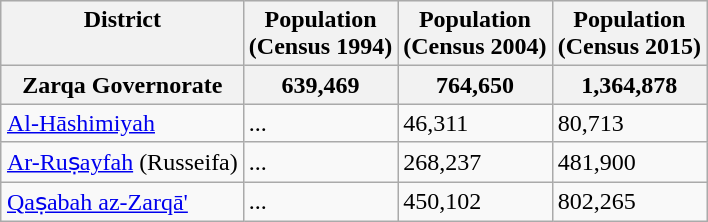<table class="wikitable sortable" style="margin-left:auto;margin-right:auto" style="text-align:right;">
<tr bgcolor="#ececec" valign=top>
<th>District</th>
<th>Population<br>(Census 1994)</th>
<th>Population<br>(Census 2004)</th>
<th>Population<br>(Census 2015)</th>
</tr>
<tr bgcolor="#ececec" valign=top>
<th align="center">Zarqa Governorate</th>
<th>639,469</th>
<th>764,650</th>
<th>1,364,878</th>
</tr>
<tr>
<td align="left"><a href='#'>Al-Hāshimiyah</a></td>
<td>...</td>
<td>46,311</td>
<td>80,713</td>
</tr>
<tr>
<td align="left"><a href='#'>Ar-Ruṣayfah</a> (Russeifa)</td>
<td>...</td>
<td>268,237</td>
<td>481,900</td>
</tr>
<tr>
<td align="left"><a href='#'>Qaṣabah az-Zarqā'</a></td>
<td>...</td>
<td>450,102</td>
<td>802,265</td>
</tr>
</table>
